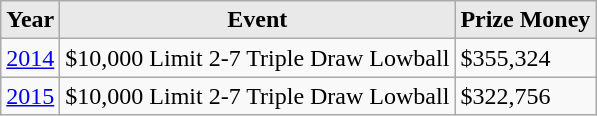<table class="wikitable">
<tr>
<th style="background: #E9E9E9;">Year</th>
<th style="background: #E9E9E9;">Event</th>
<th style="background: #E9E9E9;">Prize Money</th>
</tr>
<tr>
<td><a href='#'>2014</a></td>
<td>$10,000 Limit 2-7 Triple Draw Lowball</td>
<td>$355,324</td>
</tr>
<tr>
<td><a href='#'>2015</a></td>
<td>$10,000 Limit 2-7 Triple Draw Lowball</td>
<td>$322,756</td>
</tr>
</table>
